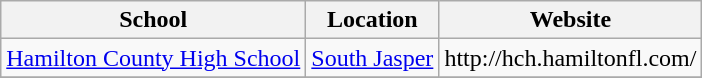<table class="wikitable" style="text-align:center">
<tr>
<th>School</th>
<th>Location</th>
<th>Website</th>
</tr>
<tr>
<td><a href='#'>Hamilton County High School</a></td>
<td><a href='#'>South Jasper</a></td>
<td>http://hch.hamiltonfl.com/</td>
</tr>
<tr>
</tr>
</table>
